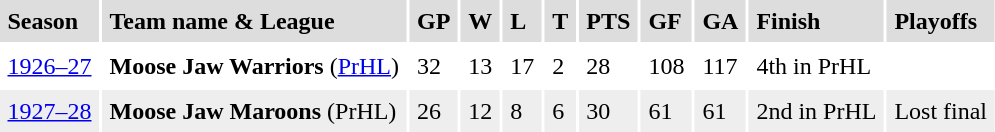<table cellpadding=5>
<tr bgcolor="#dddddd">
<td><strong>Season</strong></td>
<td><strong>Team name & League</strong></td>
<td><strong>GP</strong></td>
<td><strong>W</strong></td>
<td><strong>L</strong></td>
<td><strong>T</strong></td>
<td><strong>PTS</strong></td>
<td><strong>GF</strong></td>
<td><strong>GA</strong></td>
<td><strong>Finish</strong></td>
<td><strong>Playoffs</strong></td>
</tr>
<tr>
<td><a href='#'>1926–27</a></td>
<td><strong>Moose Jaw Warriors</strong> (<a href='#'>PrHL</a>)</td>
<td>32</td>
<td>13</td>
<td>17</td>
<td>2</td>
<td>28</td>
<td>108</td>
<td>117</td>
<td>4th in PrHL</td>
<td></td>
</tr>
<tr bgcolor="#eeeeee">
<td><a href='#'>1927–28</a></td>
<td><strong>Moose Jaw Maroons</strong> (PrHL)</td>
<td>26</td>
<td>12</td>
<td>8</td>
<td>6</td>
<td>30</td>
<td>61</td>
<td>61</td>
<td>2nd in PrHL</td>
<td>Lost final</td>
</tr>
</table>
